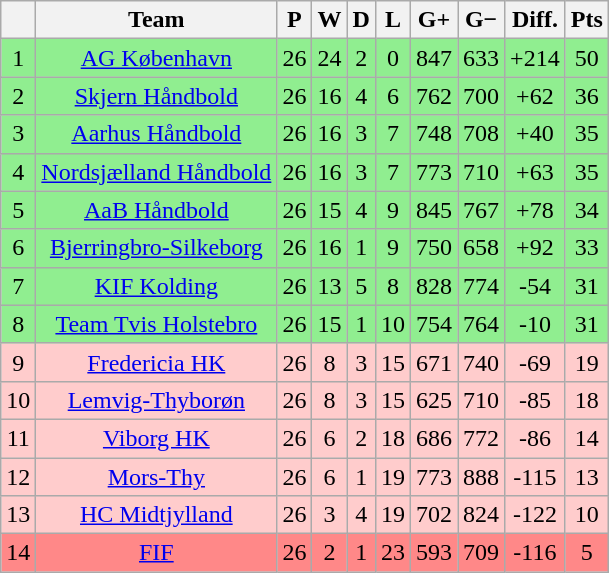<table class="wikitable sortable" style="text-align: center;">
<tr>
<th align="center"></th>
<th align="center">Team</th>
<th align="center">P</th>
<th align="center">W</th>
<th align="center">D</th>
<th align="center">L</th>
<th align="center">G+</th>
<th align="center">G−</th>
<th align="center">Diff.</th>
<th align="center">Pts</th>
</tr>
<tr style="background: #90EE90;">
<td>1</td>
<td><a href='#'>AG København</a></td>
<td>26</td>
<td>24</td>
<td>2</td>
<td>0</td>
<td>847</td>
<td>633</td>
<td>+214</td>
<td>50</td>
</tr>
<tr style="background: #90EE90;">
<td>2</td>
<td><a href='#'>Skjern Håndbold</a></td>
<td>26</td>
<td>16</td>
<td>4</td>
<td>6</td>
<td>762</td>
<td>700</td>
<td>+62</td>
<td>36</td>
</tr>
<tr style="background: #90EE90;">
<td>3</td>
<td><a href='#'>Aarhus Håndbold</a></td>
<td>26</td>
<td>16</td>
<td>3</td>
<td>7</td>
<td>748</td>
<td>708</td>
<td>+40</td>
<td>35</td>
</tr>
<tr style="background: #90EE90;">
<td>4</td>
<td><a href='#'>Nordsjælland Håndbold</a></td>
<td>26</td>
<td>16</td>
<td>3</td>
<td>7</td>
<td>773</td>
<td>710</td>
<td>+63</td>
<td>35</td>
</tr>
<tr style="background: #90EE90;">
<td>5</td>
<td><a href='#'>AaB Håndbold</a></td>
<td>26</td>
<td>15</td>
<td>4</td>
<td>9</td>
<td>845</td>
<td>767</td>
<td>+78</td>
<td>34</td>
</tr>
<tr style="background: #90EE90;">
<td>6</td>
<td><a href='#'>Bjerringbro-Silkeborg</a></td>
<td>26</td>
<td>16</td>
<td>1</td>
<td>9</td>
<td>750</td>
<td>658</td>
<td>+92</td>
<td>33</td>
</tr>
<tr style="background: #90EE90;">
<td>7</td>
<td><a href='#'>KIF Kolding</a></td>
<td>26</td>
<td>13</td>
<td>5</td>
<td>8</td>
<td>828</td>
<td>774</td>
<td>-54</td>
<td>31</td>
</tr>
<tr style="background: #90EE90;">
<td>8</td>
<td><a href='#'>Team Tvis Holstebro</a></td>
<td>26</td>
<td>15</td>
<td>1</td>
<td>10</td>
<td>754</td>
<td>764</td>
<td>-10</td>
<td>31</td>
</tr>
<tr style="background:#FFCCCC">
<td>9</td>
<td><a href='#'>Fredericia HK</a></td>
<td>26</td>
<td>8</td>
<td>3</td>
<td>15</td>
<td>671</td>
<td>740</td>
<td>-69</td>
<td>19</td>
</tr>
<tr style="background:#FFCCCC">
<td>10</td>
<td><a href='#'>Lemvig-Thyborøn</a></td>
<td>26</td>
<td>8</td>
<td>3</td>
<td>15</td>
<td>625</td>
<td>710</td>
<td>-85</td>
<td>18</td>
</tr>
<tr style="background:#FFCCCC">
<td>11</td>
<td><a href='#'>Viborg HK</a></td>
<td>26</td>
<td>6</td>
<td>2</td>
<td>18</td>
<td>686</td>
<td>772</td>
<td>-86</td>
<td>14</td>
</tr>
<tr style="background:#FFCCCC">
<td>12</td>
<td><a href='#'>Mors-Thy</a></td>
<td>26</td>
<td>6</td>
<td>1</td>
<td>19</td>
<td>773</td>
<td>888</td>
<td>-115</td>
<td>13</td>
</tr>
<tr style="background:#FFCCCC">
<td>13</td>
<td><a href='#'>HC Midtjylland</a></td>
<td>26</td>
<td>3</td>
<td>4</td>
<td>19</td>
<td>702</td>
<td>824</td>
<td>-122</td>
<td>10</td>
</tr>
<tr style="background:#FF8888">
<td>14</td>
<td><a href='#'>FIF</a></td>
<td>26</td>
<td>2</td>
<td>1</td>
<td>23</td>
<td>593</td>
<td>709</td>
<td>-116</td>
<td>5</td>
</tr>
</table>
